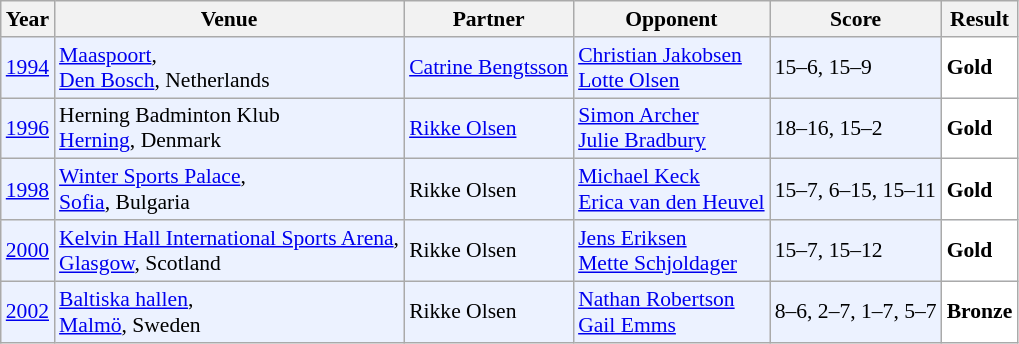<table class="sortable wikitable" style="font-size: 90%;">
<tr>
<th>Year</th>
<th>Venue</th>
<th>Partner</th>
<th>Opponent</th>
<th>Score</th>
<th>Result</th>
</tr>
<tr style="background:#ECF2FF">
<td align="center"><a href='#'>1994</a></td>
<td align="left"><a href='#'>Maaspoort</a>,<br><a href='#'>Den Bosch</a>, Netherlands</td>
<td align="left"> <a href='#'>Catrine Bengtsson</a></td>
<td align="left"> <a href='#'>Christian Jakobsen</a><br> <a href='#'>Lotte Olsen</a></td>
<td align="left">15–6, 15–9</td>
<td style="text-align:left; background:white"> <strong>Gold</strong></td>
</tr>
<tr style="background:#ECF2FF">
<td align="center"><a href='#'>1996</a></td>
<td align="left">Herning Badminton Klub<br><a href='#'>Herning</a>, Denmark</td>
<td align="left"> <a href='#'>Rikke Olsen</a></td>
<td align="left"> <a href='#'>Simon Archer</a><br> <a href='#'>Julie Bradbury</a></td>
<td align="left">18–16, 15–2</td>
<td style="text-align:left; background:white"> <strong>Gold</strong></td>
</tr>
<tr style="background:#ECF2FF">
<td align="center"><a href='#'>1998</a></td>
<td align="left"><a href='#'>Winter Sports Palace</a>,<br><a href='#'>Sofia</a>, Bulgaria</td>
<td align="left"> Rikke Olsen</td>
<td align="left"> <a href='#'>Michael Keck</a><br> <a href='#'>Erica van den Heuvel</a></td>
<td align="left">15–7, 6–15, 15–11</td>
<td style="text-align:left; background:white"> <strong>Gold</strong></td>
</tr>
<tr style="background:#ECF2FF">
<td align="center"><a href='#'>2000</a></td>
<td align="left"><a href='#'>Kelvin Hall International Sports Arena</a>,<br><a href='#'>Glasgow</a>, Scotland</td>
<td align="left"> Rikke Olsen</td>
<td align="left"> <a href='#'>Jens Eriksen</a><br> <a href='#'>Mette Schjoldager</a></td>
<td align="left">15–7, 15–12</td>
<td style="text-align:left; background:white"> <strong>Gold</strong></td>
</tr>
<tr style="background:#ECF2FF">
<td align="center"><a href='#'>2002</a></td>
<td align="left"><a href='#'>Baltiska hallen</a>,<br><a href='#'>Malmö</a>, Sweden</td>
<td align="left"> Rikke Olsen</td>
<td align="left"> <a href='#'>Nathan Robertson</a><br> <a href='#'>Gail Emms</a></td>
<td align="left">8–6, 2–7, 1–7, 5–7</td>
<td style="text-align:left; background:white"> <strong>Bronze</strong></td>
</tr>
</table>
